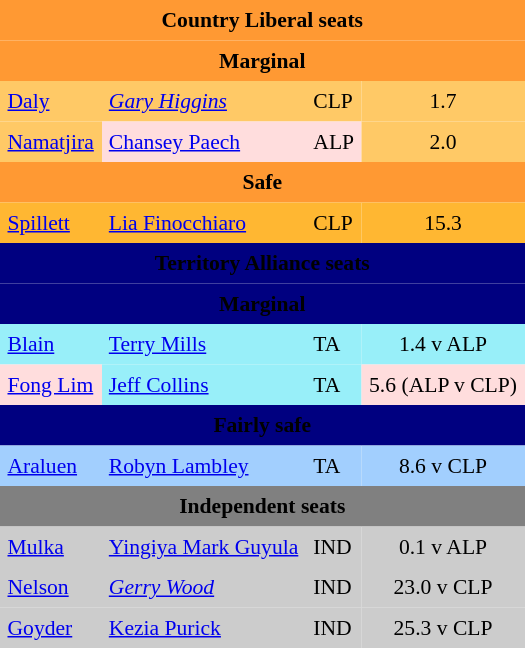<table class="toccolours" cellpadding="5" cellspacing="0" style="float:left; margin-right:.5em; margin-top:.4em; font-size:90%;">
<tr>
<td colspan="4" style="text-align:center; background:#f93;"><span><strong>Country Liberal seats</strong></span></td>
</tr>
<tr>
<td colspan="4" style="text-align:center; background:#f93;"><span><strong>Marginal</strong></span></td>
</tr>
<tr>
<td style="text-align:left; background:#ffc966;"><a href='#'>Daly</a></td>
<td style="text-align:left; background:#ffc966;"><em><a href='#'>Gary Higgins</a></em></td>
<td style="text-align:left; background:#ffc966;">CLP</td>
<td style="text-align:center; background:#ffc966;">1.7</td>
</tr>
<tr>
<td style="text-align:left; background:#ffc966;"><a href='#'>Namatjira</a></td>
<td style="text-align:left; background:#fdd;"><a href='#'>Chansey Paech</a></td>
<td style="text-align:left; background:#fdd;">ALP</td>
<td style="text-align:center; background:#ffc966;">2.0</td>
</tr>
<tr>
<td colspan="4" style="text-align:center; background:#f93;"><span><strong>Safe</strong></span></td>
</tr>
<tr>
<td style="text-align:left; background:#ffb732;"><a href='#'>Spillett</a></td>
<td style="text-align:left; background:#ffb732;"><a href='#'>Lia Finocchiaro</a></td>
<td style="text-align:left; background:#ffb732;">CLP</td>
<td style="text-align:center; background:#ffb732;">15.3</td>
</tr>
<tr>
<td colspan="4" style="text-align:center; background:#000080;"><span><strong>Territory Alliance seats</strong></span></td>
</tr>
<tr>
<td colspan="4" style="text-align:center; background:#000080;"><span><strong>Marginal</strong></span></td>
</tr>
<tr>
<td style="text-align:left; background:#98eff9;"><a href='#'>Blain</a></td>
<td style="text-align:left; background:#98eff9;"><a href='#'>Terry Mills</a></td>
<td style="text-align:left; background:#98eff9;">TA</td>
<td style="text-align:center; background:#98eff9;">1.4 v ALP</td>
</tr>
<tr>
<td style="text-align:left; background:#fdd;"><a href='#'>Fong Lim</a></td>
<td style="text-align:left; background:#98eff9;"><a href='#'>Jeff Collins</a></td>
<td style="text-align:left; background:#98eff9;">TA</td>
<td style="text-align:center; background:#fdd;">5.6 (ALP v CLP)</td>
</tr>
<tr>
<td colspan="4" style="text-align:center; background:#000080;"><span><strong>Fairly safe</strong></span></td>
</tr>
<tr>
<td style="text-align:left; background:#a2cffe;"><a href='#'>Araluen</a></td>
<td style="text-align:left; background:#a2cffe;"><a href='#'>Robyn Lambley</a></td>
<td style="text-align:left; background:#a2cffe;">TA</td>
<td style="text-align:center; background:#a2cffe;">8.6 v CLP</td>
</tr>
<tr>
<td colspan="4"  style="text-align:center; background:gray;"><span><strong>Independent seats</strong></span></td>
</tr>
<tr>
<td style="text-align:left; background:#ccc;"><a href='#'>Mulka</a></td>
<td style="text-align:left; background:#ccc;"><a href='#'>Yingiya Mark Guyula</a></td>
<td style="text-align:left; background:#ccc;">IND</td>
<td style="text-align:center; background:#ccc;">0.1 v ALP</td>
</tr>
<tr>
<td style="text-align:left; background:#ccc;"><a href='#'>Nelson</a></td>
<td style="text-align:left; background:#ccc;"><em><a href='#'>Gerry Wood</a></em></td>
<td style="text-align:left; background:#ccc;">IND</td>
<td style="text-align:center; background:#ccc;">23.0 v CLP</td>
</tr>
<tr>
<td style="text-align:left; background:#ccc;"><a href='#'>Goyder</a></td>
<td style="text-align:left; background:#ccc;"><a href='#'>Kezia Purick</a></td>
<td style="text-align:left; background:#ccc;">IND</td>
<td style="text-align:center; background:#ccc;">25.3 v CLP</td>
</tr>
<tr>
</tr>
</table>
